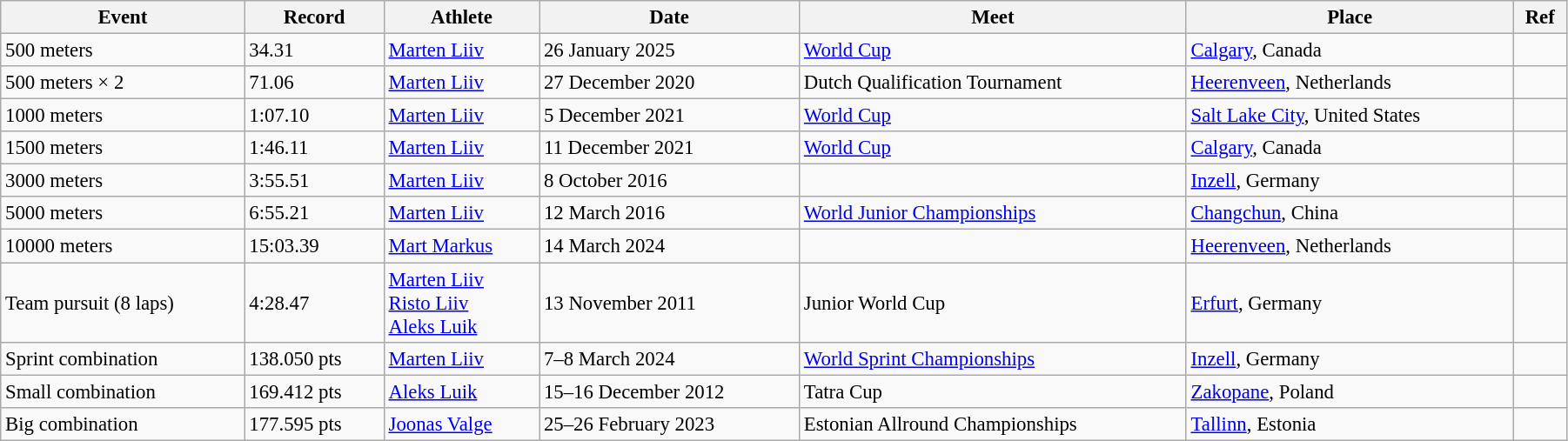<table class="wikitable" style="font-size:95%; width: 95%;">
<tr>
<th>Event</th>
<th>Record</th>
<th>Athlete</th>
<th>Date</th>
<th>Meet</th>
<th>Place</th>
<th>Ref</th>
</tr>
<tr>
<td>500 meters</td>
<td>34.31</td>
<td><a href='#'>Marten Liiv</a></td>
<td>26 January 2025</td>
<td><a href='#'>World Cup</a></td>
<td><a href='#'>Calgary</a>, Canada</td>
<td></td>
</tr>
<tr>
<td>500 meters × 2</td>
<td>71.06</td>
<td><a href='#'>Marten Liiv</a></td>
<td>27 December 2020</td>
<td>Dutch Qualification Tournament</td>
<td><a href='#'>Heerenveen</a>, Netherlands</td>
<td></td>
</tr>
<tr>
<td>1000 meters</td>
<td>1:07.10</td>
<td><a href='#'>Marten Liiv</a></td>
<td>5 December 2021</td>
<td><a href='#'>World Cup</a></td>
<td><a href='#'>Salt Lake City</a>, United States</td>
<td></td>
</tr>
<tr>
<td>1500 meters</td>
<td>1:46.11</td>
<td><a href='#'>Marten Liiv</a></td>
<td>11 December 2021</td>
<td><a href='#'>World Cup</a></td>
<td><a href='#'>Calgary</a>, Canada</td>
<td></td>
</tr>
<tr>
<td>3000 meters</td>
<td>3:55.51</td>
<td><a href='#'>Marten Liiv</a></td>
<td>8 October 2016</td>
<td></td>
<td><a href='#'>Inzell</a>, Germany</td>
<td></td>
</tr>
<tr>
<td>5000 meters</td>
<td>6:55.21</td>
<td><a href='#'>Marten Liiv</a></td>
<td>12 March 2016</td>
<td><a href='#'>World Junior Championships</a></td>
<td><a href='#'>Changchun</a>, China</td>
<td></td>
</tr>
<tr>
<td>10000 meters</td>
<td>15:03.39</td>
<td><a href='#'>Mart Markus</a></td>
<td>14 March 2024</td>
<td></td>
<td><a href='#'>Heerenveen</a>, Netherlands</td>
<td></td>
</tr>
<tr>
<td>Team pursuit (8 laps)</td>
<td>4:28.47</td>
<td><a href='#'>Marten Liiv</a><br><a href='#'>Risto Liiv</a><br><a href='#'>Aleks Luik</a></td>
<td>13 November 2011</td>
<td>Junior World Cup</td>
<td><a href='#'>Erfurt</a>, Germany</td>
<td></td>
</tr>
<tr>
<td>Sprint combination</td>
<td>138.050 pts</td>
<td><a href='#'>Marten Liiv</a></td>
<td>7–8 March 2024</td>
<td><a href='#'>World Sprint Championships</a></td>
<td><a href='#'>Inzell</a>, Germany</td>
<td></td>
</tr>
<tr>
<td>Small combination</td>
<td>169.412 pts</td>
<td><a href='#'>Aleks Luik</a></td>
<td>15–16 December 2012</td>
<td>Tatra Cup</td>
<td><a href='#'>Zakopane</a>, Poland</td>
<td></td>
</tr>
<tr>
<td>Big combination</td>
<td>177.595 pts</td>
<td><a href='#'>Joonas Valge</a></td>
<td>25–26 February 2023</td>
<td>Estonian Allround Championships</td>
<td><a href='#'>Tallinn</a>, Estonia</td>
<td></td>
</tr>
</table>
